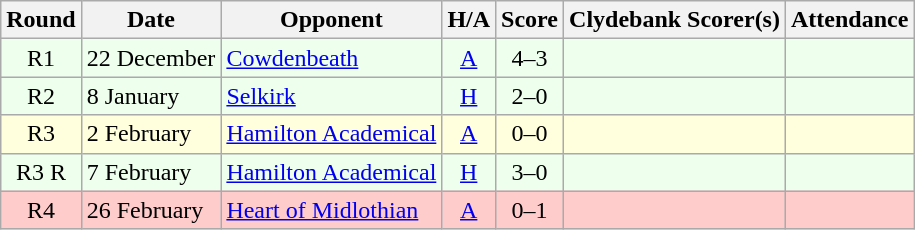<table class="wikitable" style="text-align:center">
<tr>
<th>Round</th>
<th>Date</th>
<th>Opponent</th>
<th>H/A</th>
<th>Score</th>
<th>Clydebank Scorer(s)</th>
<th>Attendance</th>
</tr>
<tr bgcolor=#EEFFEE>
<td>R1</td>
<td align=left>22 December</td>
<td align=left><a href='#'>Cowdenbeath</a></td>
<td><a href='#'>A</a></td>
<td>4–3</td>
<td align=left></td>
<td></td>
</tr>
<tr bgcolor=#EEFFEE>
<td>R2</td>
<td align=left>8 January</td>
<td align=left><a href='#'>Selkirk</a></td>
<td><a href='#'>H</a></td>
<td>2–0</td>
<td align=left></td>
<td></td>
</tr>
<tr bgcolor=#FFFFDD>
<td>R3</td>
<td align=left>2 February</td>
<td align=left><a href='#'>Hamilton Academical</a></td>
<td><a href='#'>A</a></td>
<td>0–0</td>
<td align=left></td>
<td></td>
</tr>
<tr bgcolor=#EEFFEE>
<td>R3 R</td>
<td align=left>7 February</td>
<td align=left><a href='#'>Hamilton Academical</a></td>
<td><a href='#'>H</a></td>
<td>3–0</td>
<td align=left></td>
<td></td>
</tr>
<tr bgcolor=#FFCCCC>
<td>R4</td>
<td align=left>26 February</td>
<td align=left><a href='#'>Heart of Midlothian</a></td>
<td><a href='#'>A</a></td>
<td>0–1</td>
<td align=left></td>
<td></td>
</tr>
</table>
